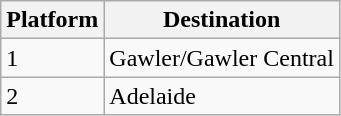<table class="wikitable">
<tr>
<th>Platform</th>
<th>Destination</th>
</tr>
<tr>
<td style=background:#><span>1</span></td>
<td>Gawler/Gawler Central</td>
</tr>
<tr>
<td style=background:#><span>2</span></td>
<td>Adelaide</td>
</tr>
</table>
